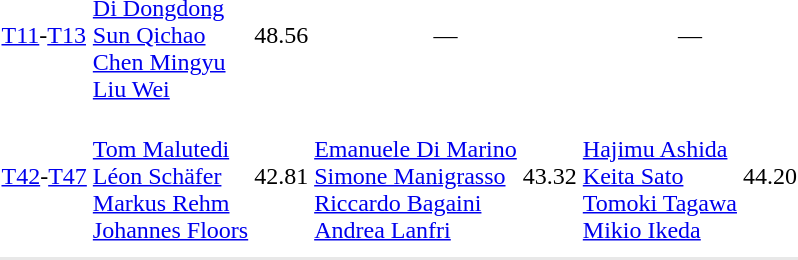<table>
<tr>
<td><a href='#'>T11</a>-<a href='#'>T13</a></td>
<td><br><a href='#'>Di Dongdong</a><br><a href='#'>Sun Qichao</a><br><a href='#'>Chen Mingyu</a><br><a href='#'>Liu Wei</a></td>
<td>48.56</td>
<td colspan=2 align=center>—</td>
<td colspan=2 align=center>—</td>
</tr>
<tr>
<td><a href='#'>T42</a>-<a href='#'>T47</a></td>
<td><br><a href='#'>Tom Malutedi</a><br><a href='#'>Léon Schäfer</a><br><a href='#'>Markus Rehm</a><br><a href='#'>Johannes Floors</a></td>
<td>42.81</td>
<td><br><a href='#'>Emanuele Di Marino</a><br><a href='#'>Simone Manigrasso</a><br><a href='#'>Riccardo Bagaini</a><br><a href='#'>Andrea Lanfri</a></td>
<td>43.32</td>
<td><br><a href='#'>Hajimu Ashida</a><br><a href='#'>Keita Sato</a><br><a href='#'>Tomoki Tagawa</a><br><a href='#'>Mikio Ikeda</a></td>
<td>44.20</td>
</tr>
<tr>
<td colspan=7></td>
</tr>
<tr>
</tr>
<tr bgcolor= e8e8e8>
<td colspan=7></td>
</tr>
</table>
